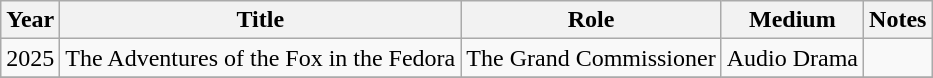<table class="wikitable sortable">
<tr>
<th>Year</th>
<th>Title</th>
<th>Role</th>
<th>Medium</th>
<th class="unsortable">Notes</th>
</tr>
<tr>
<td>2025</td>
<td>The Adventures of the Fox in the Fedora</td>
<td>The Grand Commissioner</td>
<td>Audio Drama</td>
<td></td>
</tr>
<tr>
</tr>
</table>
